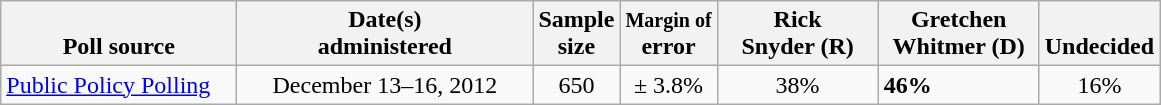<table class="wikitable">
<tr valign= bottom>
<th style="width:150px;">Poll source</th>
<th style="width:190px;">Date(s)<br>administered</th>
<th class=small>Sample<br>size</th>
<th><small>Margin of</small><br>error</th>
<th style="width:100px;">Rick<br>Snyder (R)</th>
<th style="width:100px;">Gretchen<br>Whitmer (D)</th>
<th style="width:40px;">Undecided</th>
</tr>
<tr>
<td><a href='#'>Public Policy Polling</a></td>
<td align=center>December 13–16, 2012</td>
<td align=center>650</td>
<td align=center>± 3.8%</td>
<td align=center>38%</td>
<td><strong>46%</strong></td>
<td align=center>16%</td>
</tr>
</table>
